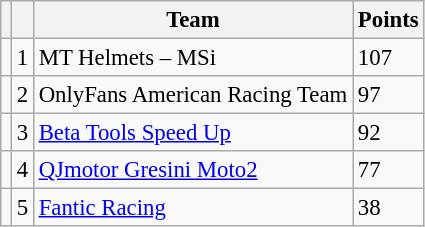<table class="wikitable" style="font-size: 95%;">
<tr>
<th></th>
<th></th>
<th>Team</th>
<th>Points</th>
</tr>
<tr>
<td></td>
<td align=center>1</td>
<td> MT Helmets – MSi</td>
<td align=left>107</td>
</tr>
<tr>
<td></td>
<td align=center>2</td>
<td> OnlyFans American Racing Team</td>
<td align=left>97</td>
</tr>
<tr>
<td></td>
<td align=center>3</td>
<td> <a href='#'>Beta Tools Speed Up</a></td>
<td align=left>92</td>
</tr>
<tr>
<td></td>
<td align=center>4</td>
<td> <a href='#'>QJmotor Gresini Moto2</a></td>
<td align=left>77</td>
</tr>
<tr>
<td></td>
<td align=center>5</td>
<td> <a href='#'>Fantic Racing</a></td>
<td align=left>38</td>
</tr>
</table>
